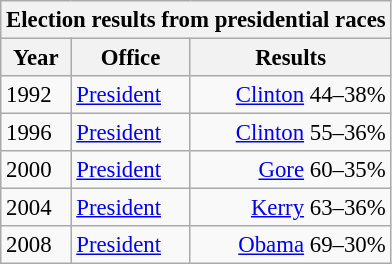<table class="wikitable" style="font-size:95%;">
<tr>
<th colspan="3">Election results from presidential races</th>
</tr>
<tr>
<th>Year</th>
<th>Office</th>
<th>Results</th>
</tr>
<tr>
<td>1992</td>
<td><a href='#'>President</a></td>
<td align="right" ><a href='#'>Clinton</a> 44–38%</td>
</tr>
<tr>
<td>1996</td>
<td><a href='#'>President</a></td>
<td align="right" ><a href='#'>Clinton</a> 55–36%</td>
</tr>
<tr>
<td>2000</td>
<td><a href='#'>President</a></td>
<td align="right" ><a href='#'>Gore</a> 60–35%</td>
</tr>
<tr>
<td>2004</td>
<td><a href='#'>President</a></td>
<td align="right" ><a href='#'>Kerry</a> 63–36%</td>
</tr>
<tr>
<td>2008</td>
<td><a href='#'>President</a></td>
<td align="right" ><a href='#'>Obama</a> 69–30%</td>
</tr>
</table>
